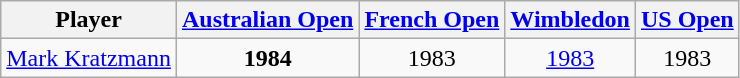<table class="wikitable" style="text-align:center;">
<tr>
<th>Player</th>
<th><a href='#'>Australian Open</a></th>
<th><a href='#'>French Open</a></th>
<th><a href='#'>Wimbledon</a></th>
<th><a href='#'>US Open</a></th>
</tr>
<tr>
<td style="text-align:left;"> <a href='#'>Mark Kratzmann</a></td>
<td><strong>1984</strong></td>
<td>1983</td>
<td><a href='#'>1983</a></td>
<td>1983</td>
</tr>
</table>
